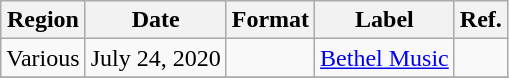<table class="wikitable plainrowheaders">
<tr>
<th scope="col">Region</th>
<th scope="col">Date</th>
<th scope="col">Format</th>
<th scope="col">Label</th>
<th scope="col">Ref.</th>
</tr>
<tr>
<td>Various</td>
<td>July 24, 2020</td>
<td></td>
<td><a href='#'>Bethel Music</a></td>
<td></td>
</tr>
<tr>
</tr>
</table>
